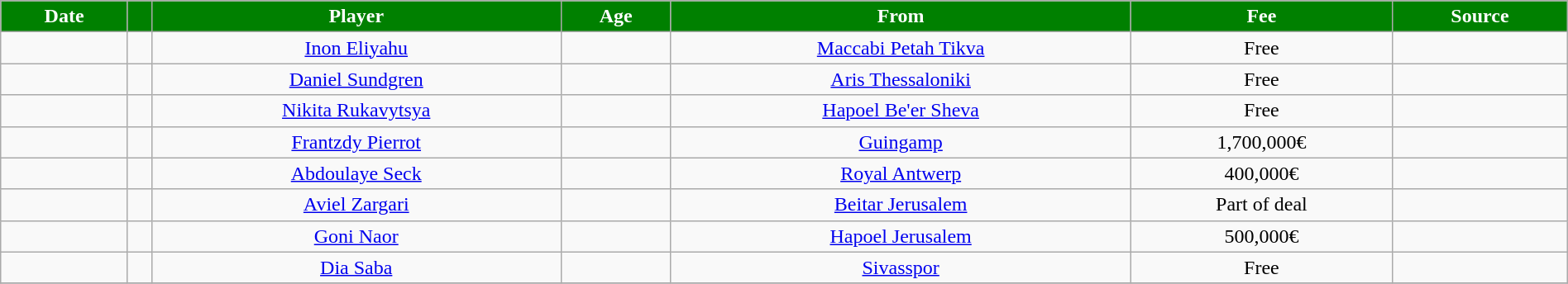<table class="wikitable sortable" style="text-align:center; width:100%;">
<tr>
<th scope="col" style="background:#008000; color:white;">Date</th>
<th scope="col" style="background:#008000; color:white;"></th>
<th scope="col" style="background:#008000; color:white;">Player</th>
<th scope="col" style="background:#008000; color:white;">Age</th>
<th scope="col" style="background:#008000; color:white;">From</th>
<th scope="col" style="background:#008000; color:white;" data-sort-type="currency">Fee</th>
<th scope="col" style="background:#008000; color:white;" class="unsortable">Source</th>
</tr>
<tr>
<td></td>
<td></td>
<td> <a href='#'>Inon Eliyahu</a></td>
<td></td>
<td> <a href='#'>Maccabi Petah Tikva</a></td>
<td>Free</td>
<td></td>
</tr>
<tr>
<td></td>
<td></td>
<td> <a href='#'>Daniel Sundgren</a></td>
<td></td>
<td> <a href='#'>Aris Thessaloniki</a></td>
<td>Free</td>
<td></td>
</tr>
<tr>
<td></td>
<td></td>
<td> <a href='#'>Nikita Rukavytsya</a></td>
<td></td>
<td> <a href='#'>Hapoel Be'er Sheva</a></td>
<td>Free</td>
<td></td>
</tr>
<tr>
<td></td>
<td></td>
<td> <a href='#'>Frantzdy Pierrot</a></td>
<td></td>
<td> <a href='#'>Guingamp</a></td>
<td>1,700,000€</td>
<td></td>
</tr>
<tr>
<td></td>
<td></td>
<td> <a href='#'>Abdoulaye Seck</a></td>
<td></td>
<td> <a href='#'>Royal Antwerp</a></td>
<td>400,000€</td>
<td></td>
</tr>
<tr>
<td></td>
<td></td>
<td> <a href='#'>Aviel Zargari</a></td>
<td></td>
<td> <a href='#'>Beitar Jerusalem</a></td>
<td>Part of deal</td>
<td></td>
</tr>
<tr>
<td></td>
<td></td>
<td> <a href='#'>Goni Naor</a></td>
<td></td>
<td> <a href='#'>Hapoel Jerusalem</a></td>
<td>500,000€</td>
<td></td>
</tr>
<tr>
<td></td>
<td></td>
<td> <a href='#'>Dia Saba</a></td>
<td></td>
<td> <a href='#'>Sivasspor</a></td>
<td>Free</td>
<td></td>
</tr>
<tr>
</tr>
</table>
